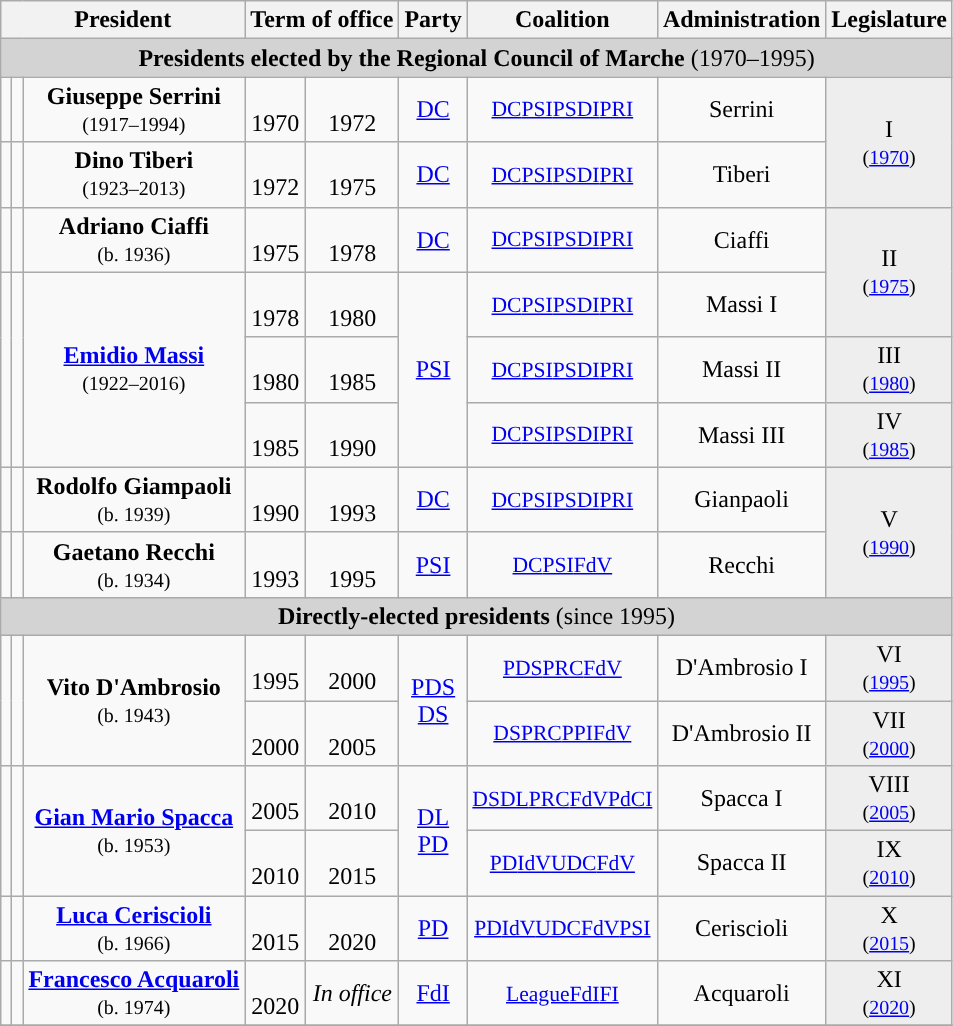<table class="wikitable" style="text-align:center;">
<tr>
<th colspan=3>President</th>
<th colspan= 2>Term of office</th>
<th>Party</th>
<th>Coalition</th>
<th>Administration</th>
<th>Legislature</th>
</tr>
<tr>
<td colspan="9" bgcolor="lightgrey" align="center"><strong>Presidents elected by the Regional Council of Marche</strong> (1970–1995)</td>
</tr>
<tr>
<td><strong></strong></td>
<td></td>
<td><strong>Giuseppe Serrini</strong><br><small>(1917–1994)</small></td>
<td><br>1970</td>
<td><br>1972</td>
<td><a href='#'>DC</a></td>
<td style="font-weight:normal; text-align:center; font-size:90%"><a href='#'>DC</a><a href='#'>PSI</a><a href='#'>PSDI</a><a href='#'>PRI</a></td>
<td>Serrini</td>
<td rowspan=2 bgcolor="#EEEEEE">I <br><small>(<a href='#'>1970</a>)</small></td>
</tr>
<tr>
<td><strong></strong></td>
<td></td>
<td><strong>Dino Tiberi</strong><br><small>(1923–2013)</small></td>
<td><br>1972</td>
<td><br>1975</td>
<td><a href='#'>DC</a></td>
<td style="font-weight:normal; text-align:center; font-size:90%"><a href='#'>DC</a><a href='#'>PSI</a><a href='#'>PSDI</a><a href='#'>PRI</a></td>
<td>Tiberi</td>
</tr>
<tr>
<td><strong></strong></td>
<td></td>
<td><strong>Adriano Ciaffi</strong><br><small>(b. 1936)</small></td>
<td><br>1975</td>
<td><br>1978</td>
<td><a href='#'>DC</a></td>
<td style="font-weight:normal; text-align:center; font-size:90%"><a href='#'>DC</a><a href='#'>PSI</a><a href='#'>PSDI</a><a href='#'>PRI</a></td>
<td>Ciaffi</td>
<td rowspan=2 bgcolor="#EEEEEE">II <br><small>(<a href='#'>1975</a>)</small></td>
</tr>
<tr>
<td rowspan=3><strong></strong></td>
<td rowspan="3"></td>
<td rowspan="3"><strong><a href='#'>Emidio Massi</a></strong><br><small>(1922–2016)</small></td>
<td><br>1978</td>
<td><br>1980</td>
<td rowspan="3"><a href='#'>PSI</a></td>
<td style="font-weight:normal; text-align:center; font-size:90%"><a href='#'>DC</a><a href='#'>PSI</a><a href='#'>PSDI</a><a href='#'>PRI</a></td>
<td>Massi I</td>
</tr>
<tr>
<td><br>1980</td>
<td><br>1985</td>
<td style="font-weight:normal; text-align:center; font-size:90%"><a href='#'>DC</a><a href='#'>PSI</a><a href='#'>PSDI</a><a href='#'>PRI</a></td>
<td>Massi II</td>
<td bgcolor="#EEEEEE">III <br><small>(<a href='#'>1980</a>)</small></td>
</tr>
<tr>
<td><br>1985</td>
<td><br>1990</td>
<td style="font-weight:normal; text-align:center; font-size:90%"><a href='#'>DC</a><a href='#'>PSI</a><a href='#'>PSDI</a><a href='#'>PRI</a></td>
<td>Massi III</td>
<td bgcolor="#EEEEEE">IV <br><small>(<a href='#'>1985</a>)</small></td>
</tr>
<tr>
<td><strong></strong></td>
<td></td>
<td><strong>Rodolfo Giampaoli</strong><br><small>(b. 1939)</small></td>
<td><br>1990</td>
<td><br>1993</td>
<td><a href='#'>DC</a></td>
<td style="font-weight:normal; text-align:center; font-size:90%"><a href='#'>DC</a><a href='#'>PSI</a><a href='#'>PSDI</a><a href='#'>PRI</a></td>
<td>Gianpaoli</td>
<td rowspan=2 bgcolor="#EEEEEE">V <br><small>(<a href='#'>1990</a>)</small></td>
</tr>
<tr>
<td><strong></strong></td>
<td></td>
<td><strong>Gaetano Recchi</strong><br><small>(b. 1934)</small></td>
<td><br>1993</td>
<td><br>1995</td>
<td><a href='#'>PSI</a></td>
<td style="font-weight:normal; text-align:center; font-size:90%"><a href='#'>DC</a><a href='#'>PSI</a><a href='#'>FdV</a></td>
<td>Recchi</td>
</tr>
<tr>
<td colspan=9" bgcolor="lightgrey" align="center"><strong>Directly-elected presidents</strong> (since 1995)</td>
</tr>
<tr>
<td rowspan=2><strong></strong></td>
<td rowspan="2"></td>
<td rowspan="2"><strong>Vito D'Ambrosio</strong><br><small>(b. 1943)</small></td>
<td><br>1995</td>
<td><br>2000</td>
<td rowspan="2"><a href='#'>PDS</a><br><a href='#'>DS</a></td>
<td style="font-weight:normal; text-align:center; font-size:90%"><a href='#'>PDS</a><a href='#'>PRC</a><a href='#'>FdV</a></td>
<td>D'Ambrosio I</td>
<td bgcolor="#EEEEEE">VI <br><small>(<a href='#'>1995</a>)</small></td>
</tr>
<tr>
<td><br>2000</td>
<td><br>2005</td>
<td style="font-weight:normal; text-align:center; font-size:90%"><a href='#'>DS</a><a href='#'>PRC</a><a href='#'>PPI</a><a href='#'>FdV</a></td>
<td>D'Ambrosio II</td>
<td bgcolor="#EEEEEE">VII <br><small>(<a href='#'>2000</a>)</small></td>
</tr>
<tr>
<td rowspan=2><strong></strong></td>
<td rowspan="2"></td>
<td rowspan="2"><strong><a href='#'>Gian Mario Spacca</a></strong><br><small>(b. 1953)</small></td>
<td><br>2005</td>
<td><br>2010</td>
<td rowspan="2"><a href='#'>DL</a><br><a href='#'>PD</a></td>
<td style="font-weight:normal; text-align:center; font-size:90%"><a href='#'>DS</a><a href='#'>DL</a><a href='#'>PRC</a><a href='#'>FdV</a><a href='#'>PdCI</a></td>
<td>Spacca I</td>
<td bgcolor="#EEEEEE">VIII <br><small>(<a href='#'>2005</a>)</small></td>
</tr>
<tr>
<td><br>2010</td>
<td><br>2015</td>
<td style="font-weight:normal; text-align:center; font-size:90%"><a href='#'>PD</a><a href='#'>IdV</a><a href='#'>UDC</a><a href='#'>FdV</a></td>
<td>Spacca II</td>
<td bgcolor="#EEEEEE">IX <br><small>(<a href='#'>2010</a>)</small></td>
</tr>
<tr>
<td><strong></strong></td>
<td></td>
<td><strong><a href='#'>Luca Ceriscioli</a></strong><br><small>(b. 1966)</small></td>
<td><br>2015</td>
<td><br>2020</td>
<td><a href='#'>PD</a></td>
<td style="font-weight:normal; text-align:center; font-size:90%"><a href='#'>PD</a><a href='#'>IdV</a><a href='#'>UDC</a><a href='#'>FdV</a><a href='#'>PSI</a></td>
<td>Ceriscioli</td>
<td bgcolor="#EEEEEE">X <br><small>(<a href='#'>2015</a>)</small></td>
</tr>
<tr>
<td><strong></strong></td>
<td></td>
<td><strong><a href='#'>Francesco Acquaroli</a></strong><br><small>(b. 1974)</small></td>
<td><br>2020</td>
<td><em>In office</em></td>
<td><a href='#'>FdI</a></td>
<td style="font-weight:normal; text-align:center; font-size:90%"><a href='#'>League</a><a href='#'>FdI</a><a href='#'>FI</a></td>
<td>Acquaroli</td>
<td bgcolor="#EEEEEE">XI <br><small>(<a href='#'>2020</a>)</small></td>
</tr>
<tr>
</tr>
</table>
